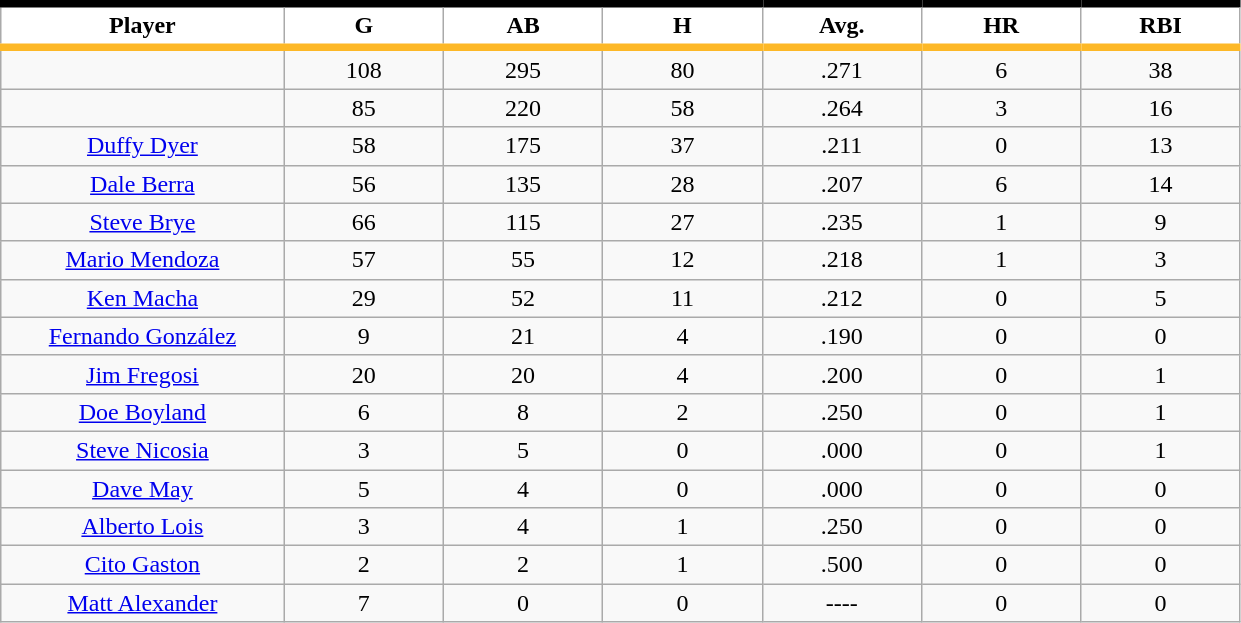<table class="wikitable sortable">
<tr>
<th style="background:#FFFFFF; border-top:#000000 5px solid; border-bottom:#FDB827 5px solid;" width="16%">Player</th>
<th style="background:#FFFFFF; border-top:#000000 5px solid; border-bottom:#FDB827 5px solid;" width="9%">G</th>
<th style="background:#FFFFFF; border-top:#000000 5px solid; border-bottom:#FDB827 5px solid;" width="9%">AB</th>
<th style="background:#FFFFFF; border-top:#000000 5px solid; border-bottom:#FDB827 5px solid;" width="9%">H</th>
<th style="background:#FFFFFF; border-top:#000000 5px solid; border-bottom:#FDB827 5px solid;" width="9%">Avg.</th>
<th style="background:#FFFFFF; border-top:#000000 5px solid; border-bottom:#FDB827 5px solid;" width="9%">HR</th>
<th style="background:#FFFFFF; border-top:#000000 5px solid; border-bottom:#FDB827 5px solid;" width="9%">RBI</th>
</tr>
<tr align="center">
<td></td>
<td>108</td>
<td>295</td>
<td>80</td>
<td>.271</td>
<td>6</td>
<td>38</td>
</tr>
<tr align="center">
<td></td>
<td>85</td>
<td>220</td>
<td>58</td>
<td>.264</td>
<td>3</td>
<td>16</td>
</tr>
<tr align="center">
<td><a href='#'>Duffy Dyer</a></td>
<td>58</td>
<td>175</td>
<td>37</td>
<td>.211</td>
<td>0</td>
<td>13</td>
</tr>
<tr align="center">
<td><a href='#'>Dale Berra</a></td>
<td>56</td>
<td>135</td>
<td>28</td>
<td>.207</td>
<td>6</td>
<td>14</td>
</tr>
<tr align="center">
<td><a href='#'>Steve Brye</a></td>
<td>66</td>
<td>115</td>
<td>27</td>
<td>.235</td>
<td>1</td>
<td>9</td>
</tr>
<tr align="center">
<td><a href='#'>Mario Mendoza</a></td>
<td>57</td>
<td>55</td>
<td>12</td>
<td>.218</td>
<td>1</td>
<td>3</td>
</tr>
<tr align="center">
<td><a href='#'>Ken Macha</a></td>
<td>29</td>
<td>52</td>
<td>11</td>
<td>.212</td>
<td>0</td>
<td>5</td>
</tr>
<tr align="center">
<td><a href='#'>Fernando González</a></td>
<td>9</td>
<td>21</td>
<td>4</td>
<td>.190</td>
<td>0</td>
<td>0</td>
</tr>
<tr align="center">
<td><a href='#'>Jim Fregosi</a></td>
<td>20</td>
<td>20</td>
<td>4</td>
<td>.200</td>
<td>0</td>
<td>1</td>
</tr>
<tr align="center">
<td><a href='#'>Doe Boyland</a></td>
<td>6</td>
<td>8</td>
<td>2</td>
<td>.250</td>
<td>0</td>
<td>1</td>
</tr>
<tr align="center">
<td><a href='#'>Steve Nicosia</a></td>
<td>3</td>
<td>5</td>
<td>0</td>
<td>.000</td>
<td>0</td>
<td>1</td>
</tr>
<tr align="center">
<td><a href='#'>Dave May</a></td>
<td>5</td>
<td>4</td>
<td>0</td>
<td>.000</td>
<td>0</td>
<td>0</td>
</tr>
<tr align="center">
<td><a href='#'>Alberto Lois</a></td>
<td>3</td>
<td>4</td>
<td>1</td>
<td>.250</td>
<td>0</td>
<td>0</td>
</tr>
<tr align="center">
<td><a href='#'>Cito Gaston</a></td>
<td>2</td>
<td>2</td>
<td>1</td>
<td>.500</td>
<td>0</td>
<td>0</td>
</tr>
<tr align="center">
<td><a href='#'>Matt Alexander</a></td>
<td>7</td>
<td>0</td>
<td>0</td>
<td>----</td>
<td>0</td>
<td>0</td>
</tr>
</table>
